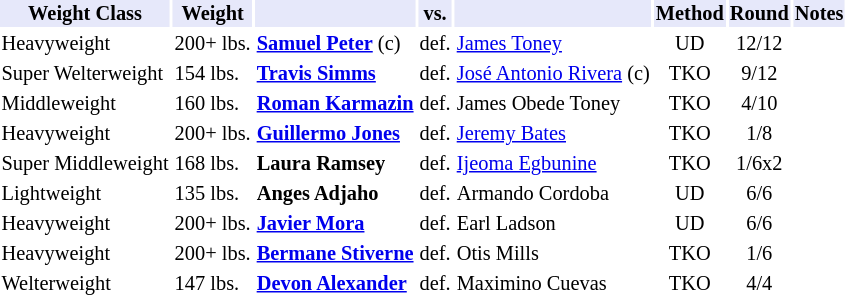<table class="toccolours" style="font-size: 85%;">
<tr>
<th style="background:#e6e8fa; color:#000; text-align:center;">Weight Class</th>
<th style="background:#e6e8fa; color:#000; text-align:center;">Weight</th>
<th style="background:#e6e8fa; color:#000; text-align:center;"></th>
<th style="background:#e6e8fa; color:#000; text-align:center;">vs.</th>
<th style="background:#e6e8fa; color:#000; text-align:center;"></th>
<th style="background:#e6e8fa; color:#000; text-align:center;">Method</th>
<th style="background:#e6e8fa; color:#000; text-align:center;">Round</th>
<th style="background:#e6e8fa; color:#000; text-align:center;">Notes</th>
</tr>
<tr>
<td>Heavyweight</td>
<td>200+ lbs.</td>
<td><strong><a href='#'>Samuel Peter</a></strong> (c)</td>
<td>def.</td>
<td><a href='#'>James Toney</a></td>
<td align=center>UD</td>
<td align=center>12/12</td>
<td></td>
</tr>
<tr>
<td>Super Welterweight</td>
<td>154 lbs.</td>
<td><strong><a href='#'>Travis Simms</a></strong></td>
<td>def.</td>
<td><a href='#'>José Antonio Rivera</a> (c)</td>
<td align=center>TKO</td>
<td align=center>9/12</td>
<td></td>
</tr>
<tr>
<td>Middleweight</td>
<td>160 lbs.</td>
<td><strong><a href='#'>Roman Karmazin</a></strong></td>
<td>def.</td>
<td>James Obede Toney</td>
<td align=center>TKO</td>
<td align=center>4/10</td>
</tr>
<tr>
<td>Heavyweight</td>
<td>200+ lbs.</td>
<td><strong><a href='#'>Guillermo Jones</a></strong></td>
<td>def.</td>
<td><a href='#'>Jeremy Bates</a></td>
<td align=center>TKO</td>
<td align=center>1/8</td>
</tr>
<tr>
<td>Super Middleweight</td>
<td>168 lbs.</td>
<td><strong>Laura Ramsey</strong></td>
<td>def.</td>
<td><a href='#'>Ijeoma Egbunine</a></td>
<td align=center>TKO</td>
<td align=center>1/6x2</td>
</tr>
<tr>
<td>Lightweight</td>
<td>135 lbs.</td>
<td><strong>Anges Adjaho</strong></td>
<td>def.</td>
<td>Armando Cordoba</td>
<td align=center>UD</td>
<td align=center>6/6</td>
</tr>
<tr>
<td>Heavyweight</td>
<td>200+ lbs.</td>
<td><strong><a href='#'>Javier Mora</a></strong></td>
<td>def.</td>
<td>Earl Ladson</td>
<td align=center>UD</td>
<td align=center>6/6</td>
</tr>
<tr>
<td>Heavyweight</td>
<td>200+ lbs.</td>
<td><strong><a href='#'>Bermane Stiverne</a></strong></td>
<td>def.</td>
<td>Otis Mills</td>
<td align=center>TKO</td>
<td align=center>1/6</td>
</tr>
<tr>
<td>Welterweight</td>
<td>147 lbs.</td>
<td><strong><a href='#'>Devon Alexander</a></strong></td>
<td>def.</td>
<td>Maximino Cuevas</td>
<td align=center>TKO</td>
<td align=center>4/4</td>
</tr>
</table>
